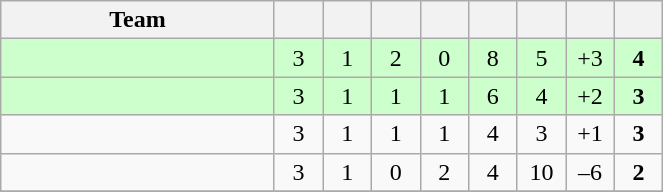<table class="wikitable" style="text-align:center">
<tr>
<th width=175>Team</th>
<th width=25></th>
<th width=25></th>
<th width=25></th>
<th width=25></th>
<th width=25></th>
<th width=25></th>
<th width=25></th>
<th width=25></th>
</tr>
<tr align=center bgcolor=#ccffcc>
<td style="text-align:left;"><strong></strong></td>
<td>3</td>
<td>1</td>
<td>2</td>
<td>0</td>
<td>8</td>
<td>5</td>
<td>+3</td>
<td><strong>4</strong></td>
</tr>
<tr align=center bgcolor=#ccffcc>
<td style="text-align:left;"><strong></strong></td>
<td>3</td>
<td>1</td>
<td>1</td>
<td>1</td>
<td>6</td>
<td>4</td>
<td>+2</td>
<td><strong>3</strong></td>
</tr>
<tr>
<td style="text-align:left;"></td>
<td>3</td>
<td>1</td>
<td>1</td>
<td>1</td>
<td>4</td>
<td>3</td>
<td>+1</td>
<td><strong>3</strong></td>
</tr>
<tr>
<td style="text-align:left;"></td>
<td>3</td>
<td>1</td>
<td>0</td>
<td>2</td>
<td>4</td>
<td>10</td>
<td>–6</td>
<td><strong>2</strong></td>
</tr>
<tr>
</tr>
</table>
